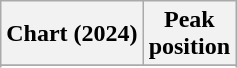<table class="wikitable plainrowheaders">
<tr>
<th scope="col">Chart (2024)</th>
<th scope="col">Peak<br>position</th>
</tr>
<tr>
</tr>
<tr>
</tr>
<tr>
</tr>
</table>
